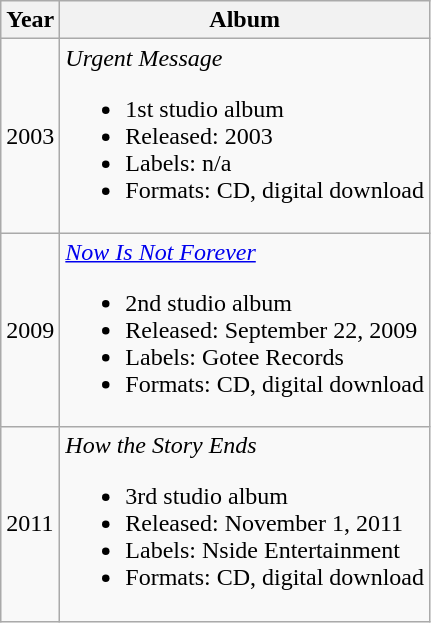<table class="wikitable">
<tr>
<th>Year</th>
<th>Album</th>
</tr>
<tr>
<td>2003</td>
<td><em>Urgent Message</em><br><ul><li>1st studio album</li><li>Released: 2003</li><li>Labels: n/a</li><li>Formats: CD, digital download</li></ul></td>
</tr>
<tr>
<td>2009</td>
<td><em><a href='#'>Now Is Not Forever</a></em><br><ul><li>2nd studio album</li><li>Released: September 22, 2009</li><li>Labels: Gotee Records</li><li>Formats: CD, digital download</li></ul></td>
</tr>
<tr>
<td>2011</td>
<td><em>How the Story Ends</em><br><ul><li>3rd studio album</li><li>Released: November 1, 2011</li><li>Labels: Nside Entertainment</li><li>Formats: CD, digital download</li></ul></td>
</tr>
</table>
